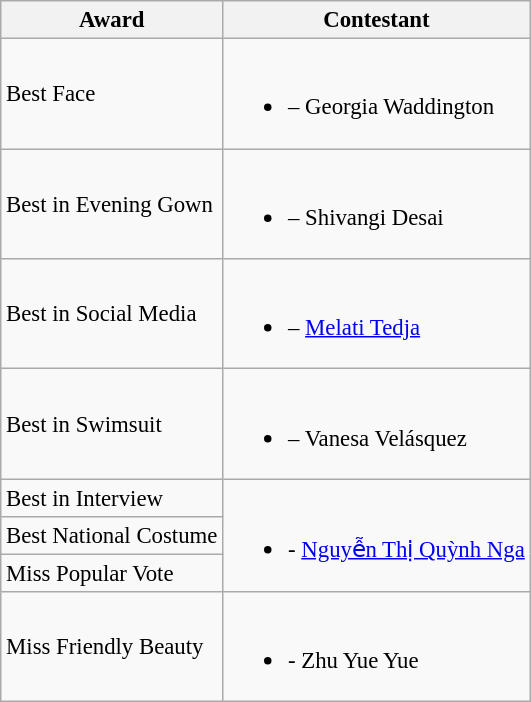<table class="wikitable" style="font-size:95%;">
<tr>
<th>Award</th>
<th>Contestant</th>
</tr>
<tr>
<td>Best Face</td>
<td><br><ul><li> – Georgia Waddington</li></ul></td>
</tr>
<tr>
<td>Best in Evening Gown</td>
<td><br><ul><li> – Shivangi Desai</li></ul></td>
</tr>
<tr>
<td>Best in Social Media</td>
<td><br><ul><li> – <a href='#'>Melati Tedja</a></li></ul></td>
</tr>
<tr>
<td>Best in Swimsuit</td>
<td><br><ul><li> – Vanesa Velásquez</li></ul></td>
</tr>
<tr>
<td>Best in Interview</td>
<td rowspan="3"><br><ul><li> - <a href='#'>Nguyễn Thị Quỳnh Nga</a></li></ul></td>
</tr>
<tr>
<td>Best National Costume</td>
</tr>
<tr>
<td>Miss Popular Vote</td>
</tr>
<tr>
<td>Miss Friendly Beauty</td>
<td><br><ul><li> - Zhu Yue Yue</li></ul></td>
</tr>
</table>
